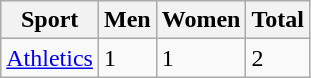<table class="wikitable sortable">
<tr>
<th>Sport</th>
<th>Men</th>
<th>Women</th>
<th>Total</th>
</tr>
<tr>
<td><a href='#'>Athletics</a></td>
<td>1</td>
<td>1</td>
<td>2</td>
</tr>
</table>
